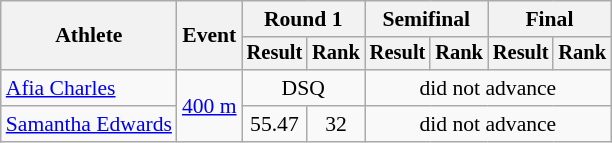<table class=wikitable style="font-size:90%">
<tr>
<th rowspan="2">Athlete</th>
<th rowspan="2">Event</th>
<th colspan="2">Round 1</th>
<th colspan="2">Semifinal</th>
<th colspan="2">Final</th>
</tr>
<tr style="font-size:95%">
<th>Result</th>
<th>Rank</th>
<th>Result</th>
<th>Rank</th>
<th>Result</th>
<th>Rank</th>
</tr>
<tr align=center>
<td align=left><a href='#'>Afia Charles</a></td>
<td align=left rowspan=2><a href='#'>400 m</a></td>
<td colspan=2>DSQ</td>
<td colspan=4>did not advance</td>
</tr>
<tr align=center>
<td align=left><a href='#'>Samantha Edwards</a></td>
<td>55.47</td>
<td>32</td>
<td colspan=4>did not advance</td>
</tr>
</table>
